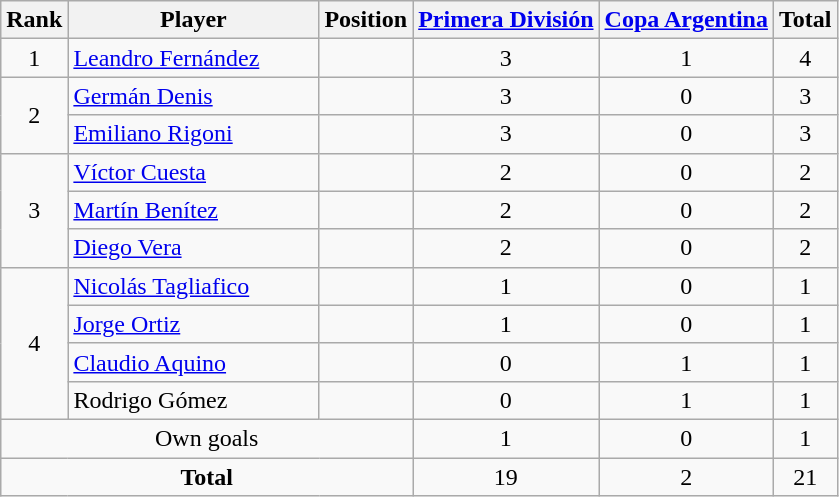<table class="wikitable">
<tr>
<th>Rank</th>
<th style="width:160px;">Player</th>
<th>Position</th>
<th><a href='#'>Primera División</a></th>
<th><a href='#'>Copa Argentina</a></th>
<th>Total</th>
</tr>
<tr>
<td align=center>1</td>
<td align=left> <a href='#'>Leandro Fernández</a></td>
<td align=center></td>
<td align=center>3</td>
<td align=center>1</td>
<td align=center>4</td>
</tr>
<tr>
<td align=center rowspan=2>2</td>
<td align=left> <a href='#'>Germán Denis</a></td>
<td align=center></td>
<td align=center>3</td>
<td align=center>0</td>
<td align=center>3</td>
</tr>
<tr>
<td align=left> <a href='#'>Emiliano Rigoni</a></td>
<td align=center></td>
<td align=center>3</td>
<td align=center>0</td>
<td align=center>3</td>
</tr>
<tr>
<td align=center rowspan=3>3</td>
<td align=left> <a href='#'>Víctor Cuesta</a></td>
<td align=center></td>
<td align=center>2</td>
<td align=center>0</td>
<td align=center>2</td>
</tr>
<tr>
<td align=left> <a href='#'>Martín Benítez</a></td>
<td align=center></td>
<td align=center>2</td>
<td align=center>0</td>
<td align=center>2</td>
</tr>
<tr>
<td align=left> <a href='#'>Diego Vera</a></td>
<td align=center></td>
<td align=center>2</td>
<td align=center>0</td>
<td align=center>2</td>
</tr>
<tr>
<td align=center rowspan=4>4</td>
<td align=left> <a href='#'>Nicolás Tagliafico</a></td>
<td align=center></td>
<td align=center>1</td>
<td align=center>0</td>
<td align=center>1</td>
</tr>
<tr>
<td align=left> <a href='#'>Jorge Ortiz</a></td>
<td align=center></td>
<td align=center>1</td>
<td align=center>0</td>
<td align=center>1</td>
</tr>
<tr>
<td align=left> <a href='#'>Claudio Aquino</a></td>
<td align=center></td>
<td align=center>0</td>
<td align=center>1</td>
<td align=center>1</td>
</tr>
<tr>
<td align=left> Rodrigo Gómez</td>
<td align=center></td>
<td align=center>0</td>
<td align=center>1</td>
<td align=center>1</td>
</tr>
<tr>
<td align=center colspan=3>Own goals</td>
<td align=center>1</td>
<td align=center>0</td>
<td align=center>1</td>
</tr>
<tr>
<td align=center colspan=3><strong>Total</strong></td>
<td align=center>19</td>
<td align=center>2</td>
<td align=center>21</td>
</tr>
</table>
